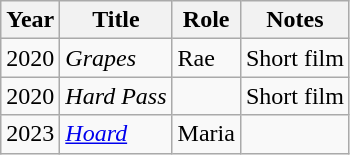<table class="wikitable unsortable">
<tr>
<th>Year</th>
<th>Title</th>
<th>Role</th>
<th>Notes</th>
</tr>
<tr>
<td>2020</td>
<td><em>Grapes</em></td>
<td>Rae</td>
<td>Short film</td>
</tr>
<tr>
<td>2020</td>
<td><em>Hard Pass</em></td>
<td></td>
<td>Short film</td>
</tr>
<tr>
<td>2023</td>
<td><em><a href='#'>Hoard</a></em></td>
<td>Maria</td>
<td></td>
</tr>
</table>
